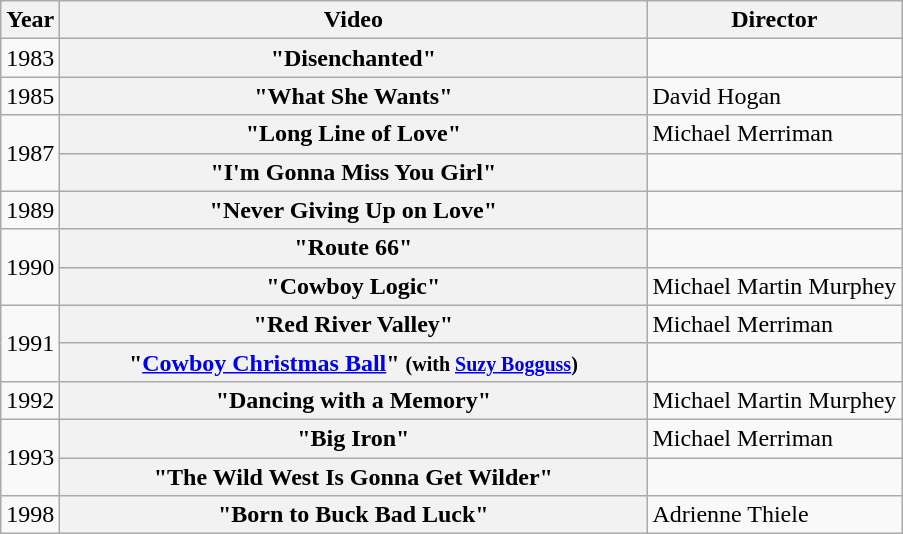<table class="wikitable plainrowheaders">
<tr>
<th>Year</th>
<th style="width:24em;">Video</th>
<th>Director</th>
</tr>
<tr>
<td>1983</td>
<th scope="row">"Disenchanted"</th>
<td></td>
</tr>
<tr>
<td>1985</td>
<th scope="row">"What She Wants"</th>
<td>David Hogan</td>
</tr>
<tr>
<td rowspan="2">1987</td>
<th scope="row">"Long Line of Love"</th>
<td>Michael Merriman</td>
</tr>
<tr>
<th scope="row">"I'm Gonna Miss You Girl"</th>
<td></td>
</tr>
<tr>
<td>1989</td>
<th scope="row">"Never Giving Up on Love"</th>
<td></td>
</tr>
<tr>
<td rowspan="2">1990</td>
<th scope="row">"Route 66"</th>
<td></td>
</tr>
<tr>
<th scope="row">"Cowboy Logic"</th>
<td>Michael Martin Murphey</td>
</tr>
<tr>
<td rowspan="2">1991</td>
<th scope="row">"Red River Valley"</th>
<td>Michael Merriman</td>
</tr>
<tr>
<th scope="row">"<a href='#'>Cowboy Christmas Ball</a>" <small>(with <a href='#'>Suzy Bogguss</a>)</small></th>
<td></td>
</tr>
<tr>
<td>1992</td>
<th scope="row">"Dancing with a Memory"</th>
<td>Michael Martin Murphey</td>
</tr>
<tr>
<td rowspan="2">1993</td>
<th scope="row">"Big Iron"</th>
<td>Michael Merriman</td>
</tr>
<tr>
<th scope="row">"The Wild West Is Gonna Get Wilder"</th>
<td></td>
</tr>
<tr>
<td>1998</td>
<th scope="row">"Born to Buck Bad Luck"</th>
<td>Adrienne Thiele</td>
</tr>
</table>
